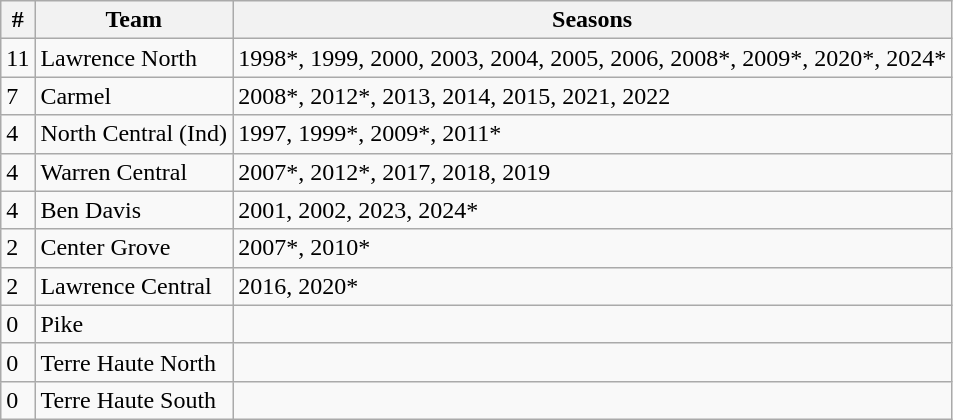<table class="wikitable" style=>
<tr>
<th>#</th>
<th>Team</th>
<th>Seasons</th>
</tr>
<tr>
<td>11</td>
<td>Lawrence North</td>
<td>1998*, 1999, 2000, 2003, 2004, 2005, 2006, 2008*, 2009*, 2020*, 2024*</td>
</tr>
<tr>
<td>7</td>
<td>Carmel</td>
<td>2008*, 2012*, 2013, 2014, 2015, 2021, 2022</td>
</tr>
<tr>
<td>4</td>
<td>North Central (Ind)</td>
<td>1997, 1999*, 2009*, 2011*</td>
</tr>
<tr>
<td>4</td>
<td>Warren Central</td>
<td>2007*, 2012*, 2017, 2018, 2019</td>
</tr>
<tr>
<td>4</td>
<td>Ben Davis</td>
<td>2001, 2002, 2023, 2024*</td>
</tr>
<tr>
<td>2</td>
<td>Center Grove</td>
<td>2007*, 2010*</td>
</tr>
<tr>
<td>2</td>
<td>Lawrence Central</td>
<td>2016, 2020*</td>
</tr>
<tr>
<td>0</td>
<td>Pike</td>
<td></td>
</tr>
<tr>
<td>0</td>
<td>Terre Haute North</td>
<td></td>
</tr>
<tr>
<td>0</td>
<td>Terre Haute South</td>
<td></td>
</tr>
</table>
